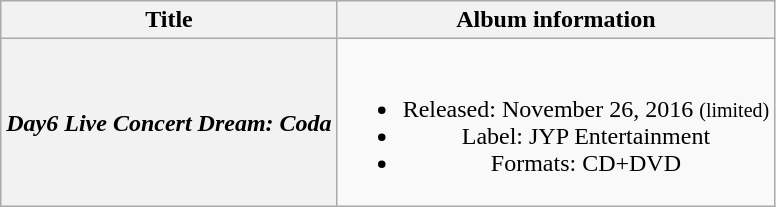<table class="wikitable plainrowheaders" style="text-align:center;">
<tr>
<th scope="col">Title</th>
<th scope="col">Album information</th>
</tr>
<tr>
<th scope="row"><em>Day6 Live Concert Dream: Coda</em></th>
<td><br><ul><li>Released: November 26, 2016 <small>(limited)</small></li><li>Label: JYP Entertainment</li><li>Formats: CD+DVD</li></ul></td>
</tr>
</table>
